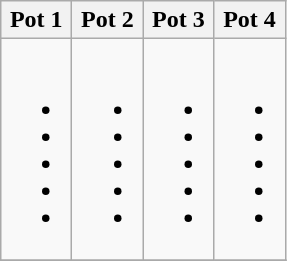<table class=wikitable>
<tr>
<th width=25%>Pot 1</th>
<th width=25%>Pot 2</th>
<th width=25%>Pot 3</th>
<th width=25%>Pot 4</th>
</tr>
<tr>
<td><br><ul><li></li><li></li><li></li><li></li><li></li></ul></td>
<td><br><ul><li></li><li></li><li></li><li></li><li></li></ul></td>
<td><br><ul><li></li><li></li><li></li><li></li><li></li></ul></td>
<td><br><ul><li></li><li></li><li></li><li></li><li></li></ul></td>
</tr>
<tr>
</tr>
</table>
